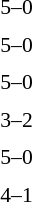<table style="font-size:90%">
<tr>
<th width="150"></th>
<th width="100"></th>
<th width="150"></th>
</tr>
<tr>
<td align="right"><strong></strong></td>
<td align="center">5–0</td>
<td></td>
</tr>
<tr>
<td></td>
<td></td>
<td></td>
</tr>
<tr>
<td align="right"><strong></strong></td>
<td align="center">5–0</td>
<td></td>
</tr>
<tr>
<td></td>
<td></td>
<td></td>
</tr>
<tr>
<td align="right"><strong></strong></td>
<td align="center">5–0</td>
<td></td>
</tr>
<tr>
<td></td>
<td></td>
<td></td>
</tr>
<tr>
<td align="right"><strong></strong></td>
<td align="center">3–2</td>
<td></td>
</tr>
<tr>
<td></td>
<td></td>
<td></td>
</tr>
<tr>
<td align="right"><strong></strong></td>
<td align="center">5–0</td>
<td></td>
</tr>
<tr>
<td></td>
<td></td>
<td></td>
</tr>
<tr>
<td align="right"><strong></strong></td>
<td align="center">4–1</td>
<td></td>
</tr>
<tr>
<td></td>
<td></td>
<td></td>
</tr>
<tr>
</tr>
</table>
